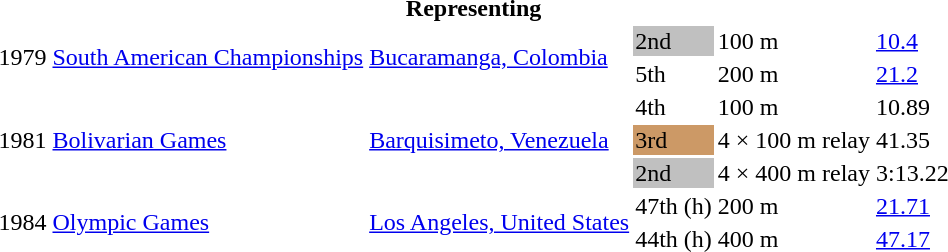<table>
<tr>
<th colspan="6">Representing </th>
</tr>
<tr>
<td rowspan=2>1979</td>
<td rowspan=2><a href='#'>South American Championships</a></td>
<td rowspan=2><a href='#'>Bucaramanga, Colombia</a></td>
<td bgcolor=silver>2nd</td>
<td>100 m</td>
<td><a href='#'>10.4</a></td>
</tr>
<tr>
<td>5th</td>
<td>200 m</td>
<td><a href='#'>21.2</a></td>
</tr>
<tr>
<td rowspan=3>1981</td>
<td rowspan=3><a href='#'>Bolivarian Games</a></td>
<td rowspan=3><a href='#'>Barquisimeto, Venezuela</a></td>
<td>4th</td>
<td>100 m</td>
<td>10.89</td>
</tr>
<tr>
<td bgcolor=cc9966>3rd</td>
<td>4 × 100 m relay</td>
<td>41.35</td>
</tr>
<tr>
<td bgcolor=silver>2nd</td>
<td>4 × 400 m relay</td>
<td>3:13.22</td>
</tr>
<tr>
<td rowspan=2>1984</td>
<td rowspan=2><a href='#'>Olympic Games</a></td>
<td rowspan=2><a href='#'>Los Angeles, United States</a></td>
<td>47th (h)</td>
<td>200 m</td>
<td><a href='#'>21.71</a></td>
</tr>
<tr>
<td>44th (h)</td>
<td>400 m</td>
<td><a href='#'>47.17</a></td>
</tr>
</table>
